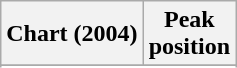<table class="wikitable sortable plainrowheaders" style="text-align:center">
<tr>
<th>Chart (2004)</th>
<th>Peak<br>position</th>
</tr>
<tr>
</tr>
<tr>
</tr>
<tr>
</tr>
<tr>
</tr>
<tr>
</tr>
<tr>
</tr>
<tr>
</tr>
<tr>
</tr>
<tr>
</tr>
<tr>
</tr>
<tr>
</tr>
<tr>
</tr>
</table>
